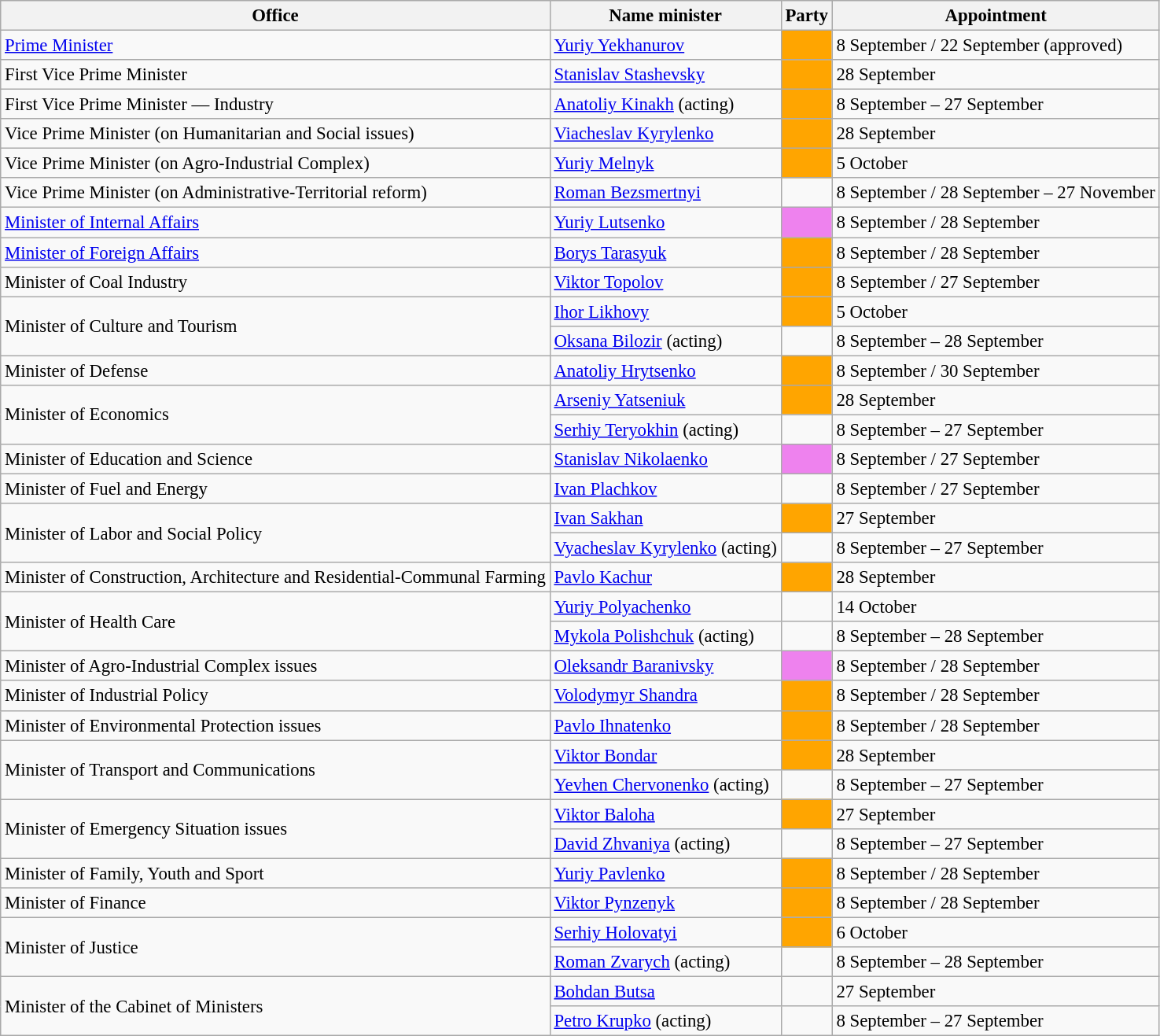<table class="wikitable" style="font-size: 95%;">
<tr>
<th>Office</th>
<th>Name minister</th>
<th>Party</th>
<th>Appointment</th>
</tr>
<tr>
<td><a href='#'>Prime Minister</a></td>
<td><a href='#'>Yuriy Yekhanurov</a></td>
<td style="background:orange"></td>
<td>8 September / 22 September (approved)</td>
</tr>
<tr>
<td>First Vice Prime Minister</td>
<td><a href='#'>Stanislav Stashevsky</a></td>
<td style="background:orange"></td>
<td>28 September</td>
</tr>
<tr>
<td>First Vice Prime Minister — Industry</td>
<td><a href='#'>Anatoliy Kinakh</a> (acting)</td>
<td style="background:orange"></td>
<td>8 September – 27 September</td>
</tr>
<tr>
<td>Vice Prime Minister (on Humanitarian and Social issues)</td>
<td><a href='#'>Viacheslav Kyrylenko</a></td>
<td style="background:orange"></td>
<td>28 September</td>
</tr>
<tr>
<td>Vice Prime Minister (on Agro-Industrial Complex)</td>
<td><a href='#'>Yuriy Melnyk</a></td>
<td style="background:orange"></td>
<td>5 October</td>
</tr>
<tr>
<td>Vice Prime Minister (on Administrative-Territorial reform)</td>
<td><a href='#'>Roman Bezsmertnyi</a></td>
<td style="background: "></td>
<td>8 September / 28 September – 27 November</td>
</tr>
<tr>
<td><a href='#'>Minister of Internal Affairs</a></td>
<td><a href='#'>Yuriy Lutsenko</a></td>
<td style="background:violet"></td>
<td>8 September / 28 September</td>
</tr>
<tr>
<td><a href='#'>Minister of Foreign Affairs</a></td>
<td><a href='#'>Borys Tarasyuk</a></td>
<td style="background:orange"></td>
<td>8 September / 28 September</td>
</tr>
<tr>
<td>Minister of Coal Industry</td>
<td><a href='#'>Viktor Topolov</a></td>
<td style="background:orange"></td>
<td>8 September / 27 September</td>
</tr>
<tr>
<td rowspan=2>Minister of Culture and Tourism</td>
<td><a href='#'>Ihor Likhovy</a></td>
<td style="background:orange"></td>
<td>5 October</td>
</tr>
<tr>
<td><a href='#'>Oksana Bilozir</a> (acting)</td>
<td style="background: "></td>
<td>8 September – 28 September</td>
</tr>
<tr>
<td>Minister of Defense</td>
<td><a href='#'>Anatoliy Hrytsenko</a></td>
<td style="background:orange"></td>
<td>8 September / 30 September</td>
</tr>
<tr>
<td rowspan=2>Minister of Economics</td>
<td><a href='#'>Arseniy Yatseniuk</a></td>
<td style="background:orange"></td>
<td>28 September</td>
</tr>
<tr>
<td><a href='#'>Serhiy Teryokhin</a> (acting)</td>
<td style="background: "></td>
<td>8 September – 27 September</td>
</tr>
<tr>
<td>Minister of Education and Science</td>
<td><a href='#'>Stanislav Nikolaenko</a></td>
<td style="background:violet"></td>
<td>8 September / 27 September</td>
</tr>
<tr>
<td>Minister of Fuel and Energy</td>
<td><a href='#'>Ivan Plachkov</a></td>
<td></td>
<td>8 September / 27 September</td>
</tr>
<tr>
<td rowspan=2>Minister of Labor and Social Policy</td>
<td><a href='#'>Ivan Sakhan</a></td>
<td style="background:orange"></td>
<td>27 September</td>
</tr>
<tr>
<td><a href='#'>Vyacheslav Kyrylenko</a> (acting)</td>
<td style="background: "></td>
<td>8 September – 27 September</td>
</tr>
<tr>
<td>Minister of Construction, Architecture and Residential-Communal Farming</td>
<td><a href='#'>Pavlo Kachur</a></td>
<td style="background:orange"></td>
<td>28 September</td>
</tr>
<tr>
<td rowspan=2>Minister of Health Care</td>
<td><a href='#'>Yuriy Polyachenko</a></td>
<td></td>
<td>14 October</td>
</tr>
<tr>
<td><a href='#'>Mykola Polishchuk</a> (acting)</td>
<td style="background: "></td>
<td>8 September – 28 September</td>
</tr>
<tr>
<td>Minister of Agro-Industrial Complex issues</td>
<td><a href='#'>Oleksandr Baranivsky</a></td>
<td style="background:violet"></td>
<td>8 September / 28 September</td>
</tr>
<tr>
<td>Minister of Industrial Policy</td>
<td><a href='#'>Volodymyr Shandra</a></td>
<td style="background:orange"></td>
<td>8 September / 28 September</td>
</tr>
<tr>
<td>Minister of Environmental Protection issues</td>
<td><a href='#'>Pavlo Ihnatenko</a></td>
<td style="background:orange"></td>
<td>8 September / 28 September</td>
</tr>
<tr>
<td rowspan=2>Minister of Transport and Communications</td>
<td><a href='#'>Viktor Bondar</a></td>
<td style="background:orange"></td>
<td>28 September</td>
</tr>
<tr>
<td><a href='#'>Yevhen Chervonenko</a> (acting)</td>
<td style="background: "></td>
<td>8 September – 27 September</td>
</tr>
<tr>
<td rowspan=2>Minister of Emergency Situation issues</td>
<td><a href='#'>Viktor Baloha</a></td>
<td style="background:orange"></td>
<td>27 September</td>
</tr>
<tr>
<td><a href='#'>David Zhvaniya</a> (acting)</td>
<td style="background: "></td>
<td>8 September – 27 September</td>
</tr>
<tr>
<td>Minister of Family, Youth and Sport</td>
<td><a href='#'>Yuriy Pavlenko</a></td>
<td style="background:orange"></td>
<td>8 September / 28 September</td>
</tr>
<tr>
<td>Minister of Finance</td>
<td><a href='#'>Viktor Pynzenyk</a></td>
<td style="background:orange"></td>
<td>8 September / 28 September</td>
</tr>
<tr>
<td rowspan=2>Minister of Justice</td>
<td><a href='#'>Serhiy Holovatyi</a></td>
<td style="background:orange"></td>
<td>6 October</td>
</tr>
<tr>
<td><a href='#'>Roman Zvarych</a> (acting)</td>
<td style="background: "></td>
<td>8 September – 28 September</td>
</tr>
<tr>
<td rowspan=2>Minister of the Cabinet of Ministers</td>
<td><a href='#'>Bohdan Butsa</a></td>
<td style="background: "></td>
<td>27 September</td>
</tr>
<tr>
<td><a href='#'>Petro Krupko</a> (acting)</td>
<td style="background: "></td>
<td>8 September – 27 September</td>
</tr>
</table>
